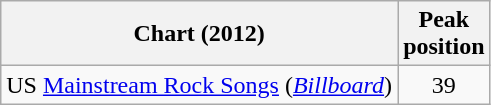<table class="wikitable sortable">
<tr>
<th>Chart (2012)</th>
<th>Peak<br>position</th>
</tr>
<tr>
<td>US <a href='#'>Mainstream Rock Songs</a> (<em><a href='#'>Billboard</a></em>)</td>
<td style="text-align:center;">39</td>
</tr>
</table>
